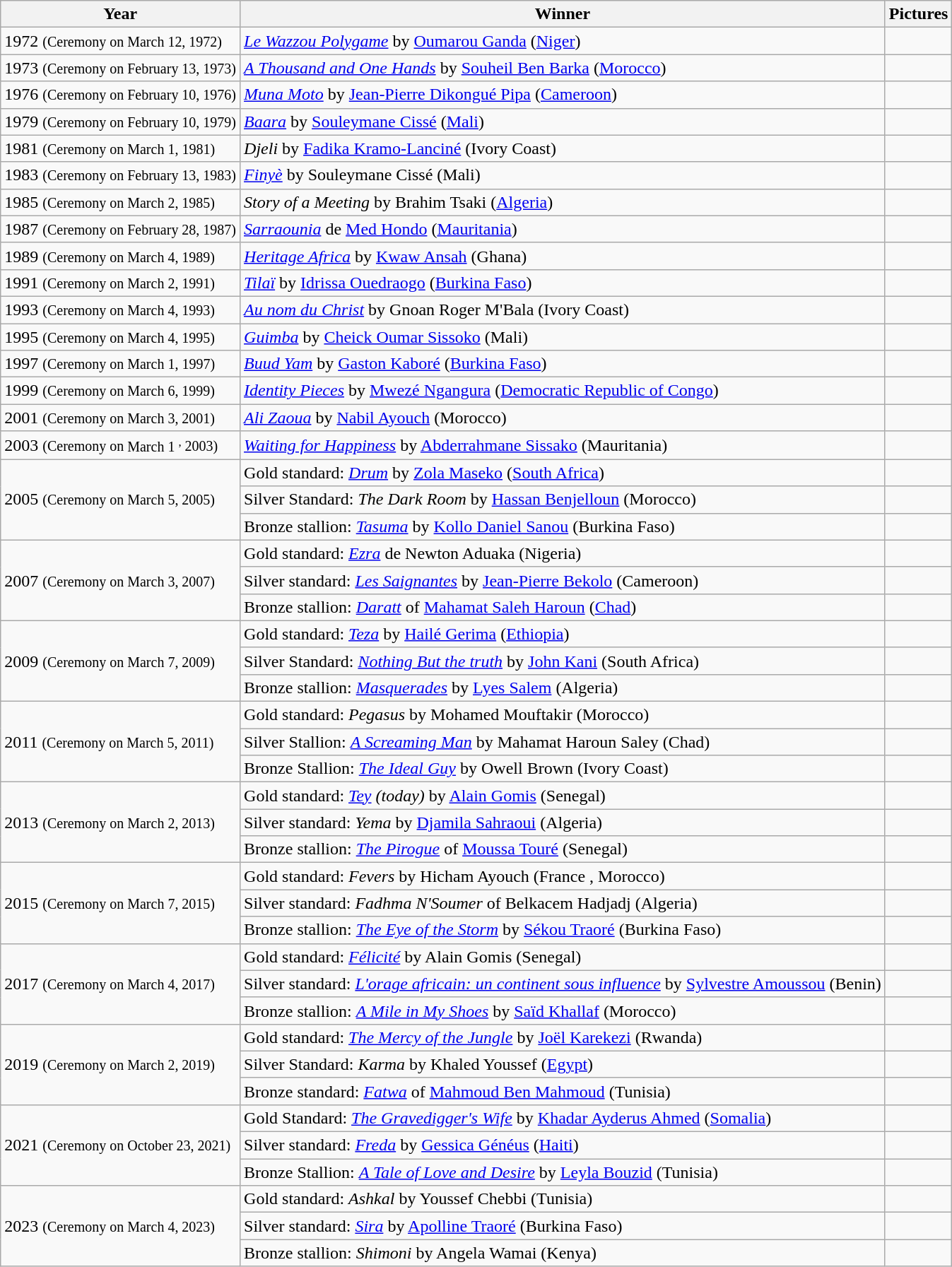<table class="wikitable">
<tr>
<th>Year</th>
<th>Winner</th>
<th>Pictures</th>
</tr>
<tr>
<td>1972 <small>(Ceremony on March 12, 1972)</small></td>
<td><em><a href='#'>Le Wazzou Polygame</a></em> by <a href='#'>Oumarou Ganda</a> (<a href='#'>Niger</a>)</td>
<td></td>
</tr>
<tr>
<td>1973 <small>(Ceremony on February 13, 1973)</small></td>
<td><em><a href='#'>A Thousand and One Hands</a></em> by <a href='#'>Souheil Ben Barka</a> (<a href='#'>Morocco</a>)</td>
<td></td>
</tr>
<tr>
<td>1976 <small>(Ceremony on February 10, 1976)</small></td>
<td><em><a href='#'>Muna Moto</a></em> by <a href='#'>Jean-Pierre Dikongué Pipa</a> (<a href='#'>Cameroon</a>)</td>
<td></td>
</tr>
<tr>
<td>1979 <small>(Ceremony on February 10, 1979)</small></td>
<td><em><a href='#'>Baara</a></em> by <a href='#'>Souleymane Cissé</a> (<a href='#'>Mali</a>)</td>
<td></td>
</tr>
<tr>
<td>1981 <small>(Ceremony on <abbr>March 1,</abbr> 1981)</small></td>
<td><em>Djeli</em> by <a href='#'>Fadika Kramo-Lanciné</a> (Ivory Coast)</td>
<td></td>
</tr>
<tr>
<td>1983 <small>(Ceremony on February 13, 1983)</small></td>
<td><em><a href='#'>Finyè</a></em> by Souleymane Cissé (Mali)</td>
<td></td>
</tr>
<tr>
<td>1985 <small>(Ceremony on March 2, 1985)</small></td>
<td><em>Story of a Meeting</em> by Brahim Tsaki (<a href='#'>Algeria</a>)</td>
<td></td>
</tr>
<tr>
<td>1987 <small>(Ceremony on February 28, 1987)</small></td>
<td><em><a href='#'>Sarraounia</a></em> de <a href='#'>Med Hondo</a> (<a href='#'>Mauritania</a>)</td>
<td></td>
</tr>
<tr>
<td>1989 <small>(Ceremony on March 4, 1989)</small></td>
<td><em><a href='#'>Heritage Africa</a></em> by <a href='#'>Kwaw Ansah</a> (Ghana)</td>
<td></td>
</tr>
<tr>
<td>1991 <small>(Ceremony on  March 2, 1991)</small></td>
<td><em><a href='#'>Tilaï</a></em> by <a href='#'>Idrissa Ouedraogo</a> (<a href='#'>Burkina Faso</a>)</td>
<td></td>
</tr>
<tr>
<td>1993 <small>(Ceremony on March 4, 1993)</small></td>
<td><em><a href='#'>Au nom du Christ</a></em> by Gnoan Roger M'Bala (Ivory Coast)</td>
<td></td>
</tr>
<tr>
<td>1995 <small>(Ceremony on March 4, 1995)</small></td>
<td><em><a href='#'>Guimba</a></em> by <a href='#'>Cheick Oumar Sissoko</a> (Mali)</td>
<td></td>
</tr>
<tr>
<td>1997 <small>(Ceremony on <abbr>March 1,</abbr> 1997)</small></td>
<td><em><a href='#'>Buud Yam</a></em> by <a href='#'>Gaston Kaboré</a> (<a href='#'>Burkina Faso</a>)</td>
<td></td>
</tr>
<tr>
<td>1999 <small>(Ceremony on March 6, 1999)</small></td>
<td><em><a href='#'>Identity Pieces</a></em> by <a href='#'>Mwezé Ngangura</a> (<a href='#'>Democratic Republic of Congo</a>)</td>
<td></td>
</tr>
<tr>
<td>2001 <small>(Ceremony on March 3, 2001)</small></td>
<td><em><a href='#'>Ali Zaoua</a></em> by <a href='#'>Nabil Ayouch</a> (Morocco)</td>
<td></td>
</tr>
<tr>
<td>2003 <small>(Ceremony on <abbr>March 1 <sup>,</sup></abbr> 2003)</small></td>
<td><em><a href='#'>Waiting for Happiness</a></em> by <a href='#'>Abderrahmane Sissako</a> (Mauritania)</td>
<td></td>
</tr>
<tr>
<td rowspan="3">2005 <small>(Ceremony on March 5, 2005)</small></td>
<td>Gold standard: <em><a href='#'>Drum</a></em> by <a href='#'>Zola Maseko</a> (<a href='#'>South Africa</a>)</td>
<td></td>
</tr>
<tr>
<td>Silver Standard: <em>The Dark Room</em> by <a href='#'>Hassan Benjelloun</a> (Morocco)</td>
<td></td>
</tr>
<tr>
<td>Bronze stallion: <em><a href='#'>Tasuma</a></em> by <a href='#'>Kollo Daniel Sanou</a> (Burkina Faso)</td>
<td></td>
</tr>
<tr>
<td rowspan="3">2007 <small>(Ceremony on March 3, 2007)</small></td>
<td>Gold standard: <em><a href='#'>Ezra</a></em> de Newton Aduaka (Nigeria)</td>
<td></td>
</tr>
<tr>
<td>Silver standard: <em><a href='#'>Les Saignantes</a></em> by <a href='#'>Jean-Pierre Bekolo</a> (Cameroon)</td>
<td></td>
</tr>
<tr>
<td>Bronze stallion: <em><a href='#'>Daratt</a></em> of <a href='#'>Mahamat Saleh Haroun</a> (<a href='#'>Chad</a>)</td>
<td></td>
</tr>
<tr>
<td rowspan="3">2009 <small>(Ceremony on March 7, 2009)</small></td>
<td>Gold standard: <em><a href='#'>Teza</a></em> by <a href='#'>Hailé Gerima</a> (<a href='#'>Ethiopia</a>)</td>
<td></td>
</tr>
<tr>
<td>Silver Standard: <em><a href='#'>Nothing But the truth</a></em> by <a href='#'>John Kani</a> (South Africa)</td>
<td></td>
</tr>
<tr>
<td>Bronze stallion: <em><a href='#'>Masquerades</a></em> by <a href='#'>Lyes Salem</a> (Algeria)</td>
<td></td>
</tr>
<tr>
<td rowspan="3">2011 <small>(Ceremony on March 5, 2011)</small></td>
<td>Gold standard: <em>Pegasus</em> by Mohamed Mouftakir (Morocco)</td>
<td></td>
</tr>
<tr>
<td>Silver Stallion: <em><a href='#'>A Screaming Man</a></em> by Mahamat Haroun Saley (Chad)</td>
<td></td>
</tr>
<tr>
<td>Bronze Stallion: <em><a href='#'>The Ideal Guy</a></em> by Owell Brown (Ivory Coast)</td>
<td></td>
</tr>
<tr>
<td rowspan="3">2013 <small>(Ceremony on March 2, 2013)</small></td>
<td>Gold standard: <em><a href='#'>Tey</a> (today)</em> by <a href='#'>Alain Gomis</a> (Senegal)</td>
<td></td>
</tr>
<tr>
<td>Silver standard: <em>Yema</em> by <a href='#'>Djamila Sahraoui</a> (Algeria)</td>
<td></td>
</tr>
<tr>
<td>Bronze stallion: <em><a href='#'>The Pirogue</a></em> of <a href='#'>Moussa Touré</a> (Senegal)</td>
<td></td>
</tr>
<tr>
<td rowspan="3">2015 <small>(Ceremony on March 7, 2015)</small></td>
<td>Gold standard: <em>Fevers</em> by Hicham Ayouch (France , Morocco)</td>
<td></td>
</tr>
<tr>
<td>Silver standard: <em>Fadhma N'Soumer</em> of Belkacem Hadjadj (Algeria)</td>
<td></td>
</tr>
<tr>
<td>Bronze stallion: <em><a href='#'>The Eye of the Storm</a></em> by <a href='#'>Sékou Traoré</a> (Burkina Faso)</td>
<td></td>
</tr>
<tr>
<td rowspan="3">2017 <small>(Ceremony on March 4, 2017)</small></td>
<td>Gold standard: <em><a href='#'>Félicité</a></em> by Alain Gomis (Senegal)</td>
<td></td>
</tr>
<tr>
<td>Silver standard: <em><a href='#'>L'orage africain: un continent sous influence</a></em> by <a href='#'>Sylvestre Amoussou</a> (Benin)</td>
<td></td>
</tr>
<tr>
<td>Bronze stallion: <em><a href='#'>A Mile in My Shoes</a></em> by <a href='#'>Saïd Khallaf</a> (Morocco)</td>
<td></td>
</tr>
<tr>
<td rowspan="3">2019 <small>(Ceremony on March 2, 2019)</small></td>
<td>Gold standard: <em><a href='#'>The Mercy of the Jungle</a></em> by <a href='#'>Joël Karekezi</a> (Rwanda)</td>
<td></td>
</tr>
<tr>
<td>Silver Standard: <em>Karma</em> by Khaled Youssef (<a href='#'>Egypt</a>)</td>
<td></td>
</tr>
<tr>
<td>Bronze standard: <em><a href='#'>Fatwa</a></em> of <a href='#'>Mahmoud Ben Mahmoud</a> (Tunisia)</td>
<td></td>
</tr>
<tr>
<td rowspan="3">2021 <small>(Ceremony on October 23, 2021)</small></td>
<td>Gold Standard: <em><a href='#'>The Gravedigger's Wife</a></em> by <a href='#'>Khadar Ayderus Ahmed</a> (<a href='#'>Somalia</a>)</td>
<td></td>
</tr>
<tr>
<td>Silver standard: <em><a href='#'>Freda</a></em> by <a href='#'>Gessica Généus</a> (<a href='#'>Haiti</a>)</td>
<td></td>
</tr>
<tr>
<td>Bronze Stallion: <em><a href='#'>A Tale of Love and Desire</a></em> by <a href='#'>Leyla Bouzid</a> (Tunisia)</td>
<td></td>
</tr>
<tr>
<td rowspan="3">2023 <small>(Ceremony on March 4, 2023)</small></td>
<td>Gold standard: <em>Ashkal</em> by Youssef Chebbi (Tunisia)</td>
<td></td>
</tr>
<tr>
<td>Silver standard: <em><a href='#'>Sira</a></em> by <a href='#'>Apolline Traoré</a> (Burkina Faso)</td>
<td></td>
</tr>
<tr>
<td>Bronze stallion: <em>Shimoni</em> by Angela Wamai (Kenya)</td>
<td></td>
</tr>
</table>
